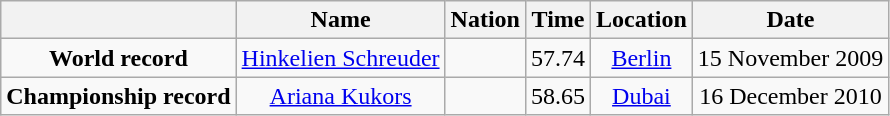<table class=wikitable style=text-align:center>
<tr>
<th></th>
<th>Name</th>
<th>Nation</th>
<th>Time</th>
<th>Location</th>
<th>Date</th>
</tr>
<tr>
<td><strong>World record</strong></td>
<td><a href='#'>Hinkelien Schreuder</a></td>
<td></td>
<td align=left>57.74</td>
<td><a href='#'>Berlin</a></td>
<td>15 November 2009</td>
</tr>
<tr>
<td><strong>Championship record</strong></td>
<td><a href='#'>Ariana Kukors</a></td>
<td></td>
<td align=left>58.65</td>
<td><a href='#'>Dubai</a></td>
<td>16 December 2010</td>
</tr>
</table>
